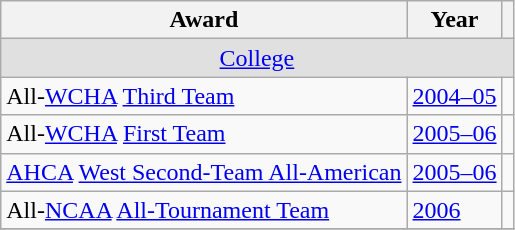<table class="wikitable">
<tr>
<th>Award</th>
<th>Year</th>
<th></th>
</tr>
<tr ALIGN="center" bgcolor="#e0e0e0">
<td colspan="3"><a href='#'>College</a></td>
</tr>
<tr>
<td>All-<a href='#'>WCHA</a> <a href='#'>Third Team</a></td>
<td><a href='#'>2004–05</a></td>
<td></td>
</tr>
<tr>
<td>All-<a href='#'>WCHA</a> <a href='#'>First Team</a></td>
<td><a href='#'>2005–06</a></td>
<td></td>
</tr>
<tr>
<td><a href='#'>AHCA</a> <a href='#'>West Second-Team All-American</a></td>
<td><a href='#'>2005–06</a></td>
<td></td>
</tr>
<tr>
<td>All-<a href='#'>NCAA</a> <a href='#'>All-Tournament Team</a></td>
<td><a href='#'>2006</a></td>
<td></td>
</tr>
<tr>
</tr>
</table>
